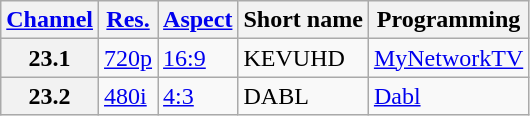<table class="wikitable">
<tr>
<th scope = "col"><a href='#'>Channel</a></th>
<th scope = "col"><a href='#'>Res.</a></th>
<th scope = "col"><a href='#'>Aspect</a></th>
<th scope = "col">Short name</th>
<th scope = "col">Programming</th>
</tr>
<tr>
<th scope = "row">23.1</th>
<td><a href='#'>720p</a></td>
<td><a href='#'>16:9</a></td>
<td>KEVUHD</td>
<td><a href='#'>MyNetworkTV</a></td>
</tr>
<tr>
<th scope = "row">23.2</th>
<td><a href='#'>480i</a></td>
<td><a href='#'>4:3</a></td>
<td>DABL</td>
<td><a href='#'>Dabl</a></td>
</tr>
</table>
